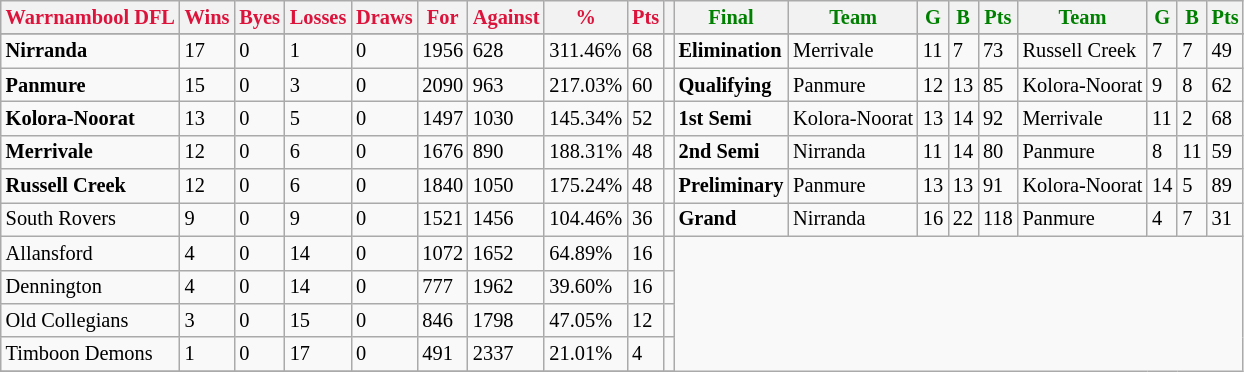<table style="font-size: 85%; text-align: left;" class="wikitable">
<tr>
<th style="color:crimson">Warrnambool DFL</th>
<th style="color:crimson">Wins</th>
<th style="color:crimson">Byes</th>
<th style="color:crimson">Losses</th>
<th style="color:crimson">Draws</th>
<th style="color:crimson">For</th>
<th style="color:crimson">Against</th>
<th style="color:crimson">%</th>
<th style="color:crimson">Pts</th>
<th></th>
<th style="color:green">Final</th>
<th style="color:green">Team</th>
<th style="color:green">G</th>
<th style="color:green">B</th>
<th style="color:green">Pts</th>
<th style="color:green">Team</th>
<th style="color:green">G</th>
<th style="color:green">B</th>
<th style="color:green">Pts</th>
</tr>
<tr>
</tr>
<tr>
</tr>
<tr>
<td><strong>	Nirranda	</strong></td>
<td>17</td>
<td>0</td>
<td>1</td>
<td>0</td>
<td>1956</td>
<td>628</td>
<td>311.46%</td>
<td>68</td>
<td></td>
<td><strong>Elimination</strong></td>
<td>Merrivale</td>
<td>11</td>
<td>7</td>
<td>73</td>
<td>Russell Creek</td>
<td>7</td>
<td>7</td>
<td>49</td>
</tr>
<tr>
<td><strong>	Panmure	</strong></td>
<td>15</td>
<td>0</td>
<td>3</td>
<td>0</td>
<td>2090</td>
<td>963</td>
<td>217.03%</td>
<td>60</td>
<td></td>
<td><strong>Qualifying</strong></td>
<td>Panmure</td>
<td>12</td>
<td>13</td>
<td>85</td>
<td>Kolora-Noorat</td>
<td>9</td>
<td>8</td>
<td>62</td>
</tr>
<tr>
<td><strong>	Kolora-Noorat	</strong></td>
<td>13</td>
<td>0</td>
<td>5</td>
<td>0</td>
<td>1497</td>
<td>1030</td>
<td>145.34%</td>
<td>52</td>
<td></td>
<td><strong>1st Semi</strong></td>
<td>Kolora-Noorat</td>
<td>13</td>
<td>14</td>
<td>92</td>
<td>Merrivale</td>
<td>11</td>
<td>2</td>
<td>68</td>
</tr>
<tr>
<td><strong>	Merrivale	</strong></td>
<td>12</td>
<td>0</td>
<td>6</td>
<td>0</td>
<td>1676</td>
<td>890</td>
<td>188.31%</td>
<td>48</td>
<td></td>
<td><strong>2nd Semi</strong></td>
<td>Nirranda</td>
<td>11</td>
<td>14</td>
<td>80</td>
<td>Panmure</td>
<td>8</td>
<td>11</td>
<td>59</td>
</tr>
<tr>
<td><strong>	Russell Creek	</strong></td>
<td>12</td>
<td>0</td>
<td>6</td>
<td>0</td>
<td>1840</td>
<td>1050</td>
<td>175.24%</td>
<td>48</td>
<td></td>
<td><strong>Preliminary</strong></td>
<td>Panmure</td>
<td>13</td>
<td>13</td>
<td>91</td>
<td>Kolora-Noorat</td>
<td>14</td>
<td>5</td>
<td>89</td>
</tr>
<tr>
<td>South Rovers</td>
<td>9</td>
<td>0</td>
<td>9</td>
<td>0</td>
<td>1521</td>
<td>1456</td>
<td>104.46%</td>
<td>36</td>
<td></td>
<td><strong>Grand</strong></td>
<td>Nirranda</td>
<td>16</td>
<td>22</td>
<td>118</td>
<td>Panmure</td>
<td>4</td>
<td>7</td>
<td>31</td>
</tr>
<tr>
<td>Allansford</td>
<td>4</td>
<td>0</td>
<td>14</td>
<td>0</td>
<td>1072</td>
<td>1652</td>
<td>64.89%</td>
<td>16</td>
<td></td>
</tr>
<tr>
<td>Dennington</td>
<td>4</td>
<td>0</td>
<td>14</td>
<td>0</td>
<td>777</td>
<td>1962</td>
<td>39.60%</td>
<td>16</td>
<td></td>
</tr>
<tr>
<td>Old Collegians</td>
<td>3</td>
<td>0</td>
<td>15</td>
<td>0</td>
<td>846</td>
<td>1798</td>
<td>47.05%</td>
<td>12</td>
<td></td>
</tr>
<tr>
<td>Timboon Demons</td>
<td>1</td>
<td>0</td>
<td>17</td>
<td>0</td>
<td>491</td>
<td>2337</td>
<td>21.01%</td>
<td>4</td>
<td></td>
</tr>
<tr>
</tr>
</table>
